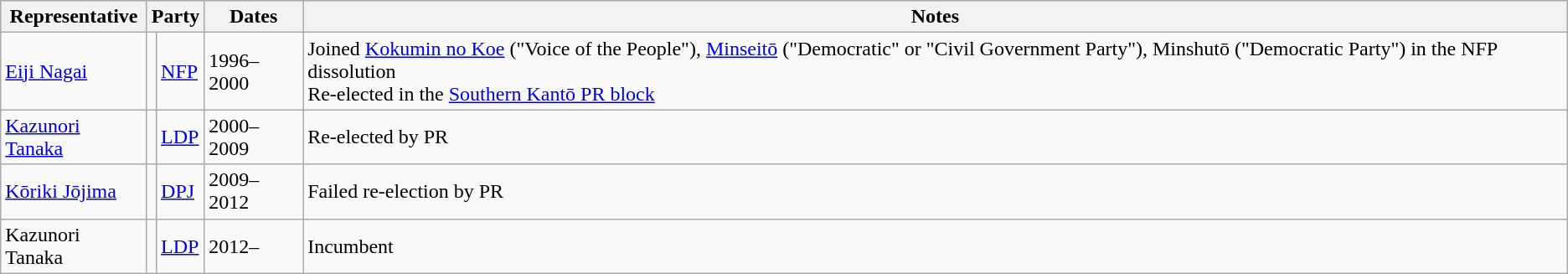<table class=wikitable>
<tr valign=bottom>
<th>Representative</th>
<th colspan="2">Party</th>
<th>Dates</th>
<th>Notes</th>
</tr>
<tr>
<td><a href='#'>Eiji Nagai</a></td>
<td bgcolor=></td>
<td><a href='#'>NFP</a></td>
<td>1996–2000</td>
<td>Joined <a href='#'>Kokumin no Koe</a> ("Voice of the People"), <a href='#'>Minseitō</a> ("Democratic" or "Civil Government Party"), Minshutō ("Democratic Party") in the NFP dissolution<br>Re-elected in the <a href='#'>Southern Kantō PR block</a></td>
</tr>
<tr>
<td><a href='#'>Kazunori Tanaka</a></td>
<td bgcolor=></td>
<td><a href='#'>LDP</a></td>
<td>2000–2009</td>
<td>Re-elected by PR</td>
</tr>
<tr>
<td><a href='#'>Kōriki Jōjima</a></td>
<td bgcolor=></td>
<td><a href='#'>DPJ</a></td>
<td>2009–2012</td>
<td>Failed re-election by PR</td>
</tr>
<tr>
<td>Kazunori Tanaka</td>
<td bgcolor=></td>
<td><a href='#'>LDP</a></td>
<td>2012–</td>
<td>Incumbent</td>
</tr>
</table>
